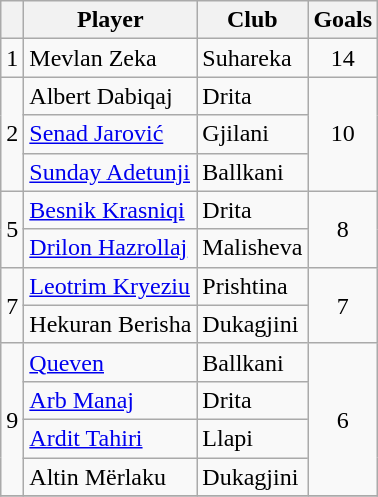<table class="wikitable">
<tr>
<th></th>
<th>Player</th>
<th>Club</th>
<th>Goals</th>
</tr>
<tr>
<td align="center">1</td>
<td> Mevlan Zeka</td>
<td>Suhareka</td>
<td align="center">14</td>
</tr>
<tr>
<td align="center" rowspan="3">2</td>
<td> Albert Dabiqaj</td>
<td>Drita</td>
<td align="center" rowspan="3">10</td>
</tr>
<tr>
<td> <a href='#'>Senad Jarović</a></td>
<td>Gjilani</td>
</tr>
<tr>
<td> <a href='#'>Sunday Adetunji</a></td>
<td>Ballkani</td>
</tr>
<tr>
<td align="center" rowspan="2">5</td>
<td> <a href='#'>Besnik Krasniqi</a></td>
<td>Drita</td>
<td align="center" rowspan="2">8</td>
</tr>
<tr>
<td> <a href='#'>Drilon Hazrollaj</a></td>
<td>Malisheva</td>
</tr>
<tr>
<td align="center" rowspan="2">7</td>
<td> <a href='#'>Leotrim Kryeziu</a></td>
<td>Prishtina</td>
<td align="center" rowspan="2">7</td>
</tr>
<tr>
<td> Hekuran Berisha</td>
<td>Dukagjini</td>
</tr>
<tr>
<td align="center" rowspan="4">9</td>
<td> <a href='#'>Queven</a></td>
<td>Ballkani</td>
<td align="center" rowspan="4">6</td>
</tr>
<tr>
<td> <a href='#'>Arb Manaj</a></td>
<td>Drita</td>
</tr>
<tr>
<td> <a href='#'>Ardit Tahiri</a></td>
<td>Llapi</td>
</tr>
<tr>
<td> Altin Mërlaku</td>
<td>Dukagjini</td>
</tr>
<tr>
</tr>
</table>
